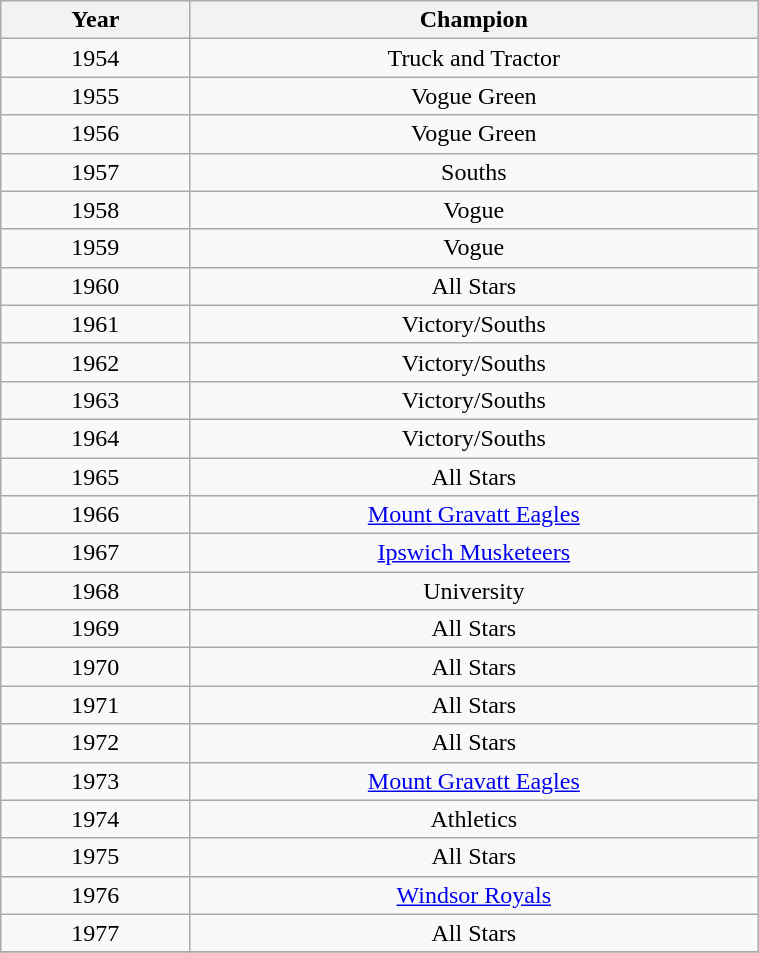<table class="wikitable" width="40%" style="text-align:center;">
<tr>
<th width="10%">Year</th>
<th width="30%">Champion</th>
</tr>
<tr>
<td>1954</td>
<td>Truck and Tractor</td>
</tr>
<tr>
<td>1955</td>
<td>Vogue Green</td>
</tr>
<tr>
<td>1956</td>
<td>Vogue Green</td>
</tr>
<tr>
<td>1957</td>
<td>Souths</td>
</tr>
<tr>
<td>1958</td>
<td>Vogue</td>
</tr>
<tr>
<td>1959</td>
<td>Vogue</td>
</tr>
<tr>
<td>1960</td>
<td>All Stars</td>
</tr>
<tr>
<td>1961</td>
<td>Victory/Souths</td>
</tr>
<tr>
<td>1962</td>
<td>Victory/Souths</td>
</tr>
<tr>
<td>1963</td>
<td>Victory/Souths</td>
</tr>
<tr>
<td>1964</td>
<td>Victory/Souths</td>
</tr>
<tr>
<td>1965</td>
<td>All Stars</td>
</tr>
<tr>
<td>1966</td>
<td><a href='#'>Mount Gravatt Eagles</a></td>
</tr>
<tr>
<td>1967</td>
<td><a href='#'>Ipswich Musketeers</a></td>
</tr>
<tr>
<td>1968</td>
<td>University</td>
</tr>
<tr>
<td>1969</td>
<td>All Stars</td>
</tr>
<tr>
<td>1970</td>
<td>All Stars</td>
</tr>
<tr>
<td>1971</td>
<td>All Stars</td>
</tr>
<tr>
<td>1972</td>
<td>All Stars</td>
</tr>
<tr>
<td>1973</td>
<td><a href='#'>Mount Gravatt Eagles</a></td>
</tr>
<tr>
<td>1974</td>
<td>Athletics</td>
</tr>
<tr>
<td>1975</td>
<td>All Stars</td>
</tr>
<tr>
<td>1976</td>
<td><a href='#'>Windsor Royals</a></td>
</tr>
<tr>
<td>1977</td>
<td>All Stars</td>
</tr>
<tr>
</tr>
</table>
